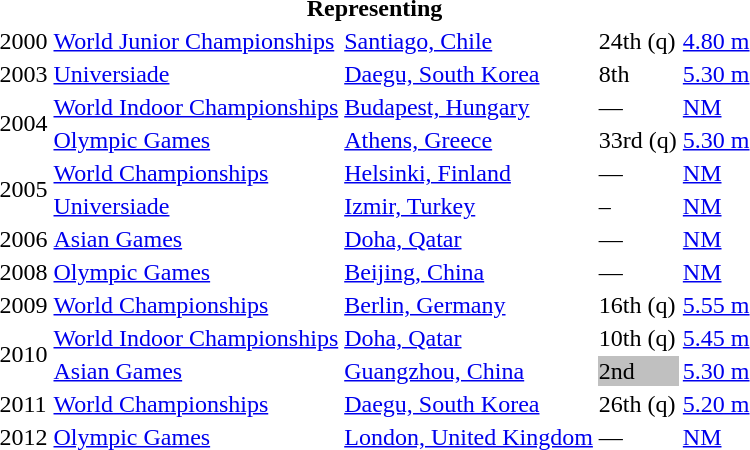<table>
<tr>
<th colspan="6">Representing </th>
</tr>
<tr>
<td>2000</td>
<td><a href='#'>World Junior Championships</a></td>
<td><a href='#'>Santiago, Chile</a></td>
<td>24th (q)</td>
<td><a href='#'>4.80 m</a></td>
</tr>
<tr>
<td>2003</td>
<td><a href='#'>Universiade</a></td>
<td><a href='#'>Daegu, South Korea</a></td>
<td>8th</td>
<td><a href='#'>5.30 m</a></td>
</tr>
<tr>
<td rowspan=2>2004</td>
<td><a href='#'>World Indoor Championships</a></td>
<td><a href='#'>Budapest, Hungary</a></td>
<td>—</td>
<td><a href='#'>NM</a></td>
</tr>
<tr>
<td><a href='#'>Olympic Games</a></td>
<td><a href='#'>Athens, Greece</a></td>
<td>33rd (q)</td>
<td><a href='#'>5.30 m</a></td>
</tr>
<tr>
<td rowspan=2>2005</td>
<td><a href='#'>World Championships</a></td>
<td><a href='#'>Helsinki, Finland</a></td>
<td>—</td>
<td><a href='#'>NM</a></td>
</tr>
<tr>
<td><a href='#'>Universiade</a></td>
<td><a href='#'>Izmir, Turkey</a></td>
<td>–</td>
<td><a href='#'>NM</a></td>
</tr>
<tr>
<td>2006</td>
<td><a href='#'>Asian Games</a></td>
<td><a href='#'>Doha, Qatar</a></td>
<td>—</td>
<td><a href='#'>NM</a></td>
</tr>
<tr>
<td>2008</td>
<td><a href='#'>Olympic Games</a></td>
<td><a href='#'>Beijing, China</a></td>
<td>—</td>
<td><a href='#'>NM</a></td>
</tr>
<tr>
<td>2009</td>
<td><a href='#'>World Championships</a></td>
<td><a href='#'>Berlin, Germany</a></td>
<td>16th (q)</td>
<td><a href='#'>5.55 m</a></td>
</tr>
<tr>
<td rowspan=2>2010</td>
<td><a href='#'>World Indoor Championships</a></td>
<td><a href='#'>Doha, Qatar</a></td>
<td>10th (q)</td>
<td><a href='#'>5.45 m</a></td>
</tr>
<tr>
<td><a href='#'>Asian Games</a></td>
<td><a href='#'>Guangzhou, China</a></td>
<td bgcolor=silver>2nd</td>
<td><a href='#'>5.30 m</a></td>
</tr>
<tr>
<td>2011</td>
<td><a href='#'>World Championships</a></td>
<td><a href='#'>Daegu, South Korea</a></td>
<td>26th (q)</td>
<td><a href='#'>5.20 m</a></td>
</tr>
<tr>
<td>2012</td>
<td><a href='#'>Olympic Games</a></td>
<td><a href='#'>London, United Kingdom</a></td>
<td>—</td>
<td><a href='#'>NM</a></td>
</tr>
</table>
